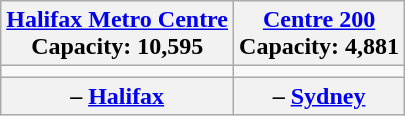<table class="wikitable" style="text-align:center;">
<tr>
<th><a href='#'>Halifax Metro Centre</a><br>Capacity: 10,595</th>
<th><a href='#'>Centre 200</a><br>Capacity: 4,881</th>
</tr>
<tr>
<td></td>
<td></td>
</tr>
<tr>
<th> – <a href='#'>Halifax</a></th>
<th> – <a href='#'>Sydney</a></th>
</tr>
</table>
